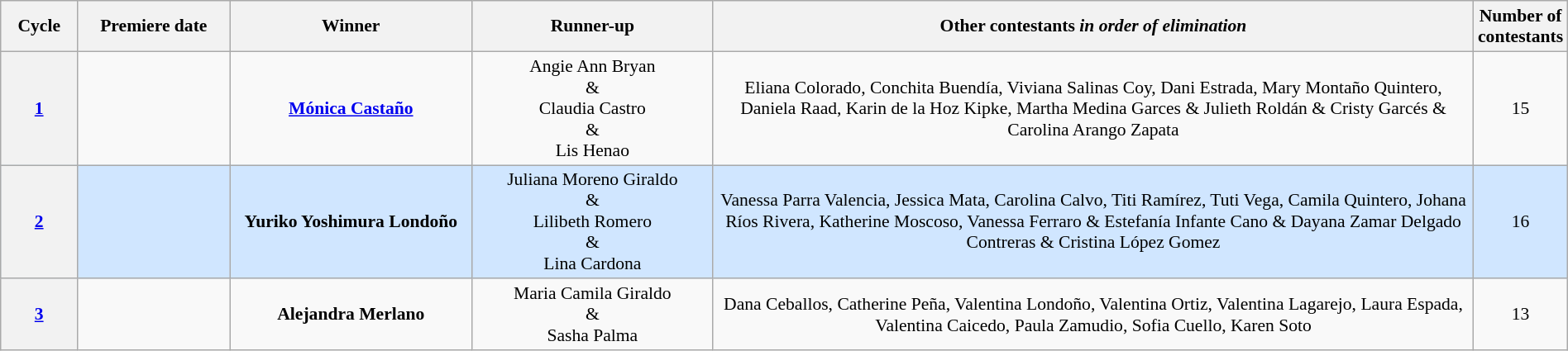<table class="wikitable" style="font-size:90%; width:100%; text-align: center;">
<tr>
<th style="width:5%;">Cycle</th>
<th style="width:10%;">Premiere date</th>
<th width=16%>Winner</th>
<th width=16%>Runner-up</th>
<th style="width:51%;">Other contestants <em>in order of elimination</em></th>
<th style="width:3%;">Number of contestants</th>
</tr>
<tr>
<th><a href='#'>1</a></th>
<td></td>
<td><strong><a href='#'>Mónica Castaño</a></strong></td>
<td>Angie Ann Bryan<br> & <br>Claudia Castro<br> &<br> Lis Henao</td>
<td>Eliana Colorado, Conchita Buendía, Viviana Salinas Coy, Dani Estrada, Mary Montaño Quintero, Daniela Raad, Karin de la Hoz Kipke, Martha Medina Garces & Julieth Roldán & Cristy Garcés & Carolina Arango Zapata</td>
<td>15</td>
</tr>
<tr style="background: #D0E6FF">
<th><a href='#'>2</a></th>
<td></td>
<td><strong>Yuriko Yoshimura Londoño</strong></td>
<td>Juliana Moreno Giraldo<br> &<br> Lilibeth Romero<br>&<br> Lina Cardona</td>
<td>Vanessa Parra Valencia, Jessica Mata, Carolina Calvo, Titi Ramírez, Tuti Vega, Camila Quintero, Johana Ríos Rivera, Katherine Moscoso, Vanessa Ferraro & Estefanía Infante Cano & Dayana Zamar Delgado Contreras & Cristina López Gomez</td>
<td>16</td>
</tr>
<tr>
<th><a href='#'>3</a></th>
<td></td>
<td><strong>Alejandra Merlano</strong></td>
<td>Maria Camila Giraldo<br> &<br> Sasha Palma</td>
<td>Dana Ceballos, Catherine Peña, Valentina Londoño, Valentina Ortiz, Valentina Lagarejo, Laura Espada, Valentina Caicedo, Paula Zamudio, Sofia Cuello, Karen Soto</td>
<td>13</td>
</tr>
</table>
